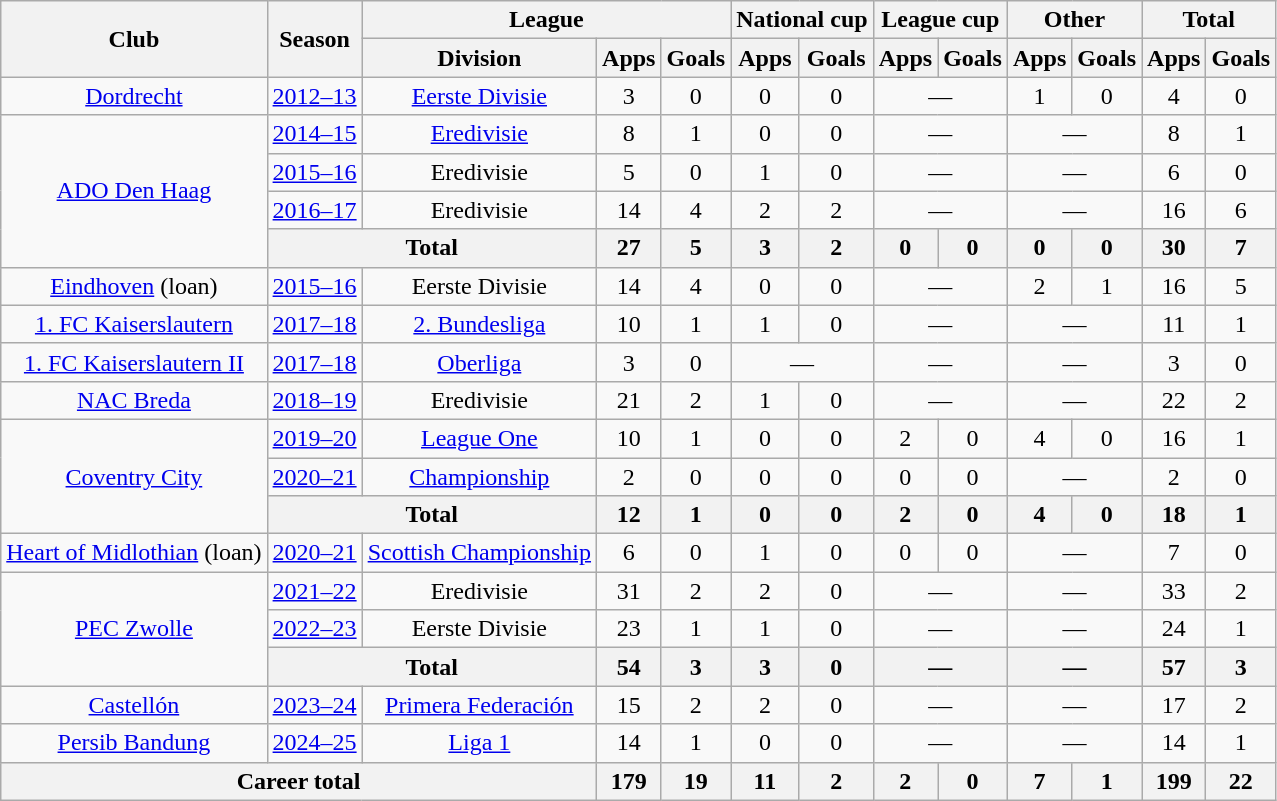<table class="wikitable" style="text-align:center">
<tr>
<th rowspan="2">Club</th>
<th rowspan="2">Season</th>
<th colspan="3">League</th>
<th colspan="2">National cup</th>
<th colspan="2">League cup</th>
<th colspan="2">Other</th>
<th colspan="2">Total</th>
</tr>
<tr>
<th>Division</th>
<th>Apps</th>
<th>Goals</th>
<th>Apps</th>
<th>Goals</th>
<th>Apps</th>
<th>Goals</th>
<th>Apps</th>
<th>Goals</th>
<th>Apps</th>
<th>Goals</th>
</tr>
<tr>
<td><a href='#'>Dordrecht</a></td>
<td><a href='#'>2012–13</a></td>
<td><a href='#'>Eerste Divisie</a></td>
<td>3</td>
<td>0</td>
<td>0</td>
<td>0</td>
<td colspan="2">—</td>
<td>1</td>
<td>0</td>
<td>4</td>
<td>0</td>
</tr>
<tr>
<td rowspan="4"><a href='#'>ADO Den Haag</a></td>
<td><a href='#'>2014–15</a></td>
<td><a href='#'>Eredivisie</a></td>
<td>8</td>
<td>1</td>
<td>0</td>
<td>0</td>
<td colspan="2">—</td>
<td colspan="2">—</td>
<td>8</td>
<td>1</td>
</tr>
<tr>
<td><a href='#'>2015–16</a></td>
<td>Eredivisie</td>
<td>5</td>
<td>0</td>
<td>1</td>
<td>0</td>
<td colspan="2">—</td>
<td colspan="2">—</td>
<td>6</td>
<td>0</td>
</tr>
<tr>
<td><a href='#'>2016–17</a></td>
<td>Eredivisie</td>
<td>14</td>
<td>4</td>
<td>2</td>
<td>2</td>
<td colspan="2">—</td>
<td colspan="2">—</td>
<td>16</td>
<td>6</td>
</tr>
<tr>
<th colspan="2">Total</th>
<th>27</th>
<th>5</th>
<th>3</th>
<th>2</th>
<th>0</th>
<th>0</th>
<th>0</th>
<th>0</th>
<th>30</th>
<th>7</th>
</tr>
<tr>
<td><a href='#'>Eindhoven</a> (loan)</td>
<td><a href='#'>2015–16</a></td>
<td>Eerste Divisie</td>
<td>14</td>
<td>4</td>
<td>0</td>
<td>0</td>
<td colspan="2">—</td>
<td>2</td>
<td>1</td>
<td>16</td>
<td>5</td>
</tr>
<tr>
<td><a href='#'>1. FC Kaiserslautern</a></td>
<td><a href='#'>2017–18</a></td>
<td><a href='#'>2. Bundesliga</a></td>
<td>10</td>
<td>1</td>
<td>1</td>
<td>0</td>
<td colspan="2">—</td>
<td colspan="2">—</td>
<td>11</td>
<td>1</td>
</tr>
<tr>
<td><a href='#'>1. FC Kaiserslautern II</a></td>
<td><a href='#'>2017–18</a></td>
<td><a href='#'>Oberliga</a></td>
<td>3</td>
<td>0</td>
<td colspan="2">—</td>
<td colspan="2">—</td>
<td colspan="2">—</td>
<td>3</td>
<td>0</td>
</tr>
<tr>
<td><a href='#'>NAC Breda</a></td>
<td><a href='#'>2018–19</a></td>
<td>Eredivisie</td>
<td>21</td>
<td>2</td>
<td>1</td>
<td>0</td>
<td colspan="2">—</td>
<td colspan="2">—</td>
<td>22</td>
<td>2</td>
</tr>
<tr>
<td rowspan="3"><a href='#'>Coventry City</a></td>
<td><a href='#'>2019–20</a></td>
<td><a href='#'>League One</a></td>
<td>10</td>
<td>1</td>
<td>0</td>
<td>0</td>
<td>2</td>
<td>0</td>
<td>4</td>
<td>0</td>
<td>16</td>
<td>1</td>
</tr>
<tr>
<td><a href='#'>2020–21</a></td>
<td><a href='#'>Championship</a></td>
<td>2</td>
<td>0</td>
<td>0</td>
<td>0</td>
<td>0</td>
<td>0</td>
<td colspan="2">—</td>
<td>2</td>
<td>0</td>
</tr>
<tr>
<th colspan="2">Total</th>
<th>12</th>
<th>1</th>
<th>0</th>
<th>0</th>
<th>2</th>
<th>0</th>
<th>4</th>
<th>0</th>
<th>18</th>
<th>1</th>
</tr>
<tr>
<td><a href='#'>Heart of Midlothian</a> (loan)</td>
<td><a href='#'>2020–21</a></td>
<td><a href='#'>Scottish Championship</a></td>
<td>6</td>
<td>0</td>
<td>1</td>
<td>0</td>
<td>0</td>
<td>0</td>
<td colspan="2">—</td>
<td>7</td>
<td>0</td>
</tr>
<tr>
<td rowspan="3"><a href='#'>PEC Zwolle</a></td>
<td><a href='#'>2021–22</a></td>
<td>Eredivisie</td>
<td>31</td>
<td>2</td>
<td>2</td>
<td>0</td>
<td colspan="2">—</td>
<td colspan="2">—</td>
<td>33</td>
<td>2</td>
</tr>
<tr>
<td><a href='#'>2022–23</a></td>
<td>Eerste Divisie</td>
<td>23</td>
<td>1</td>
<td>1</td>
<td>0</td>
<td colspan="2">—</td>
<td colspan="2">—</td>
<td>24</td>
<td>1</td>
</tr>
<tr>
<th colspan="2">Total</th>
<th>54</th>
<th>3</th>
<th>3</th>
<th>0</th>
<th colspan="2">—</th>
<th colspan="2">—</th>
<th>57</th>
<th>3</th>
</tr>
<tr>
<td><a href='#'>Castellón</a></td>
<td><a href='#'>2023–24</a></td>
<td><a href='#'>Primera Federación</a></td>
<td>15</td>
<td>2</td>
<td>2</td>
<td>0</td>
<td colspan="2">—</td>
<td colspan="2">—</td>
<td>17</td>
<td>2</td>
</tr>
<tr>
<td><a href='#'>Persib Bandung</a></td>
<td><a href='#'>2024–25</a></td>
<td><a href='#'>Liga 1</a></td>
<td>14</td>
<td>1</td>
<td>0</td>
<td>0</td>
<td colspan="2">—</td>
<td colspan="2">—</td>
<td>14</td>
<td>1</td>
</tr>
<tr>
<th colspan="3">Career total</th>
<th>179</th>
<th>19</th>
<th>11</th>
<th>2</th>
<th>2</th>
<th>0</th>
<th>7</th>
<th>1</th>
<th>199</th>
<th>22</th>
</tr>
</table>
